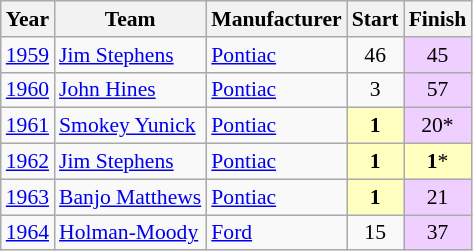<table class="wikitable" style="font-size: 90%;">
<tr>
<th>Year</th>
<th>Team</th>
<th>Manufacturer</th>
<th>Start</th>
<th>Finish</th>
</tr>
<tr>
<td><a href='#'>1959</a></td>
<td><a href='#'>Jim Stephens</a></td>
<td><a href='#'>Pontiac</a></td>
<td align=center>46</td>
<td align=center style="background:#EFCFFF;">45</td>
</tr>
<tr>
<td><a href='#'>1960</a></td>
<td><a href='#'>John Hines</a></td>
<td><a href='#'>Pontiac</a></td>
<td align=center>3</td>
<td align=center style="background:#EFCFFF;">57</td>
</tr>
<tr>
<td><a href='#'>1961</a></td>
<td><a href='#'>Smokey Yunick</a></td>
<td><a href='#'>Pontiac</a></td>
<td align=center style="background:#FFFFBF;"><strong>1</strong></td>
<td align=center style="background:#EFCFFF;">20*</td>
</tr>
<tr>
<td><a href='#'>1962</a></td>
<td><a href='#'>Jim Stephens</a></td>
<td><a href='#'>Pontiac</a></td>
<td align=center style="background:#FFFFBF;"><strong>1</strong></td>
<td align=center style="background:#FFFFBF;"><strong>1</strong>*</td>
</tr>
<tr>
<td><a href='#'>1963</a></td>
<td><a href='#'>Banjo Matthews</a></td>
<td><a href='#'>Pontiac</a></td>
<td align=center style="background:#FFFFBF;"><strong>1</strong></td>
<td align=center style="background:#EFCFFF;">21</td>
</tr>
<tr>
<td><a href='#'>1964</a></td>
<td><a href='#'>Holman-Moody</a></td>
<td><a href='#'>Ford</a></td>
<td align=center>15</td>
<td align=center style="background:#EFCFFF;">37</td>
</tr>
</table>
